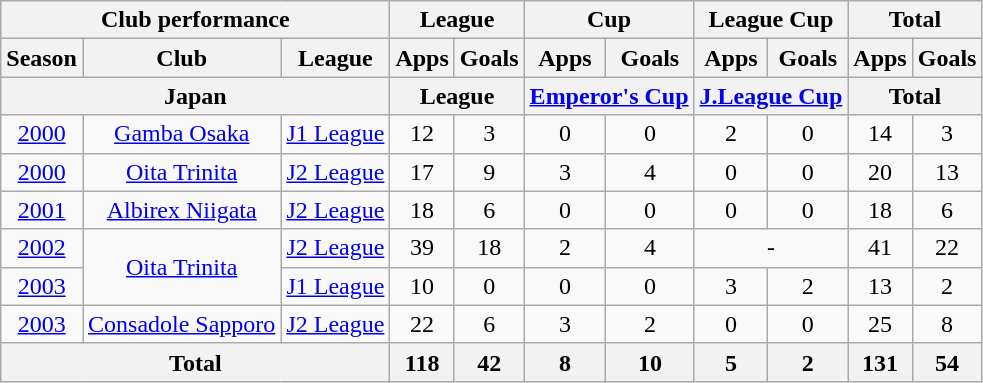<table class="wikitable" style="text-align:center;">
<tr>
<th colspan=3>Club performance</th>
<th colspan=2>League</th>
<th colspan=2>Cup</th>
<th colspan=2>League Cup</th>
<th colspan=2>Total</th>
</tr>
<tr>
<th>Season</th>
<th>Club</th>
<th>League</th>
<th>Apps</th>
<th>Goals</th>
<th>Apps</th>
<th>Goals</th>
<th>Apps</th>
<th>Goals</th>
<th>Apps</th>
<th>Goals</th>
</tr>
<tr>
<th colspan=3>Japan</th>
<th colspan=2>League</th>
<th colspan=2><a href='#'>Emperor's Cup</a></th>
<th colspan=2><a href='#'>J.League Cup</a></th>
<th colspan=2>Total</th>
</tr>
<tr>
<td><a href='#'>2000</a></td>
<td><a href='#'>Gamba Osaka</a></td>
<td><a href='#'>J1 League</a></td>
<td>12</td>
<td>3</td>
<td>0</td>
<td>0</td>
<td>2</td>
<td>0</td>
<td>14</td>
<td>3</td>
</tr>
<tr>
<td><a href='#'>2000</a></td>
<td><a href='#'>Oita Trinita</a></td>
<td><a href='#'>J2 League</a></td>
<td>17</td>
<td>9</td>
<td>3</td>
<td>4</td>
<td>0</td>
<td>0</td>
<td>20</td>
<td>13</td>
</tr>
<tr>
<td><a href='#'>2001</a></td>
<td><a href='#'>Albirex Niigata</a></td>
<td><a href='#'>J2 League</a></td>
<td>18</td>
<td>6</td>
<td>0</td>
<td>0</td>
<td>0</td>
<td>0</td>
<td>18</td>
<td>6</td>
</tr>
<tr>
<td><a href='#'>2002</a></td>
<td rowspan="2"><a href='#'>Oita Trinita</a></td>
<td><a href='#'>J2 League</a></td>
<td>39</td>
<td>18</td>
<td>2</td>
<td>4</td>
<td colspan="2">-</td>
<td>41</td>
<td>22</td>
</tr>
<tr>
<td><a href='#'>2003</a></td>
<td><a href='#'>J1 League</a></td>
<td>10</td>
<td>0</td>
<td>0</td>
<td>0</td>
<td>3</td>
<td>2</td>
<td>13</td>
<td>2</td>
</tr>
<tr>
<td><a href='#'>2003</a></td>
<td><a href='#'>Consadole Sapporo</a></td>
<td><a href='#'>J2 League</a></td>
<td>22</td>
<td>6</td>
<td>3</td>
<td>2</td>
<td>0</td>
<td>0</td>
<td>25</td>
<td>8</td>
</tr>
<tr>
<th colspan=3>Total</th>
<th>118</th>
<th>42</th>
<th>8</th>
<th>10</th>
<th>5</th>
<th>2</th>
<th>131</th>
<th>54</th>
</tr>
</table>
